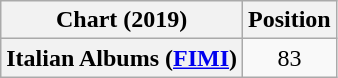<table class="wikitable plainrowheaders" style="text-align:center;">
<tr>
<th>Chart (2019)</th>
<th>Position</th>
</tr>
<tr>
<th scope="row">Italian Albums (<a href='#'>FIMI</a>)</th>
<td align="center">83</td>
</tr>
</table>
